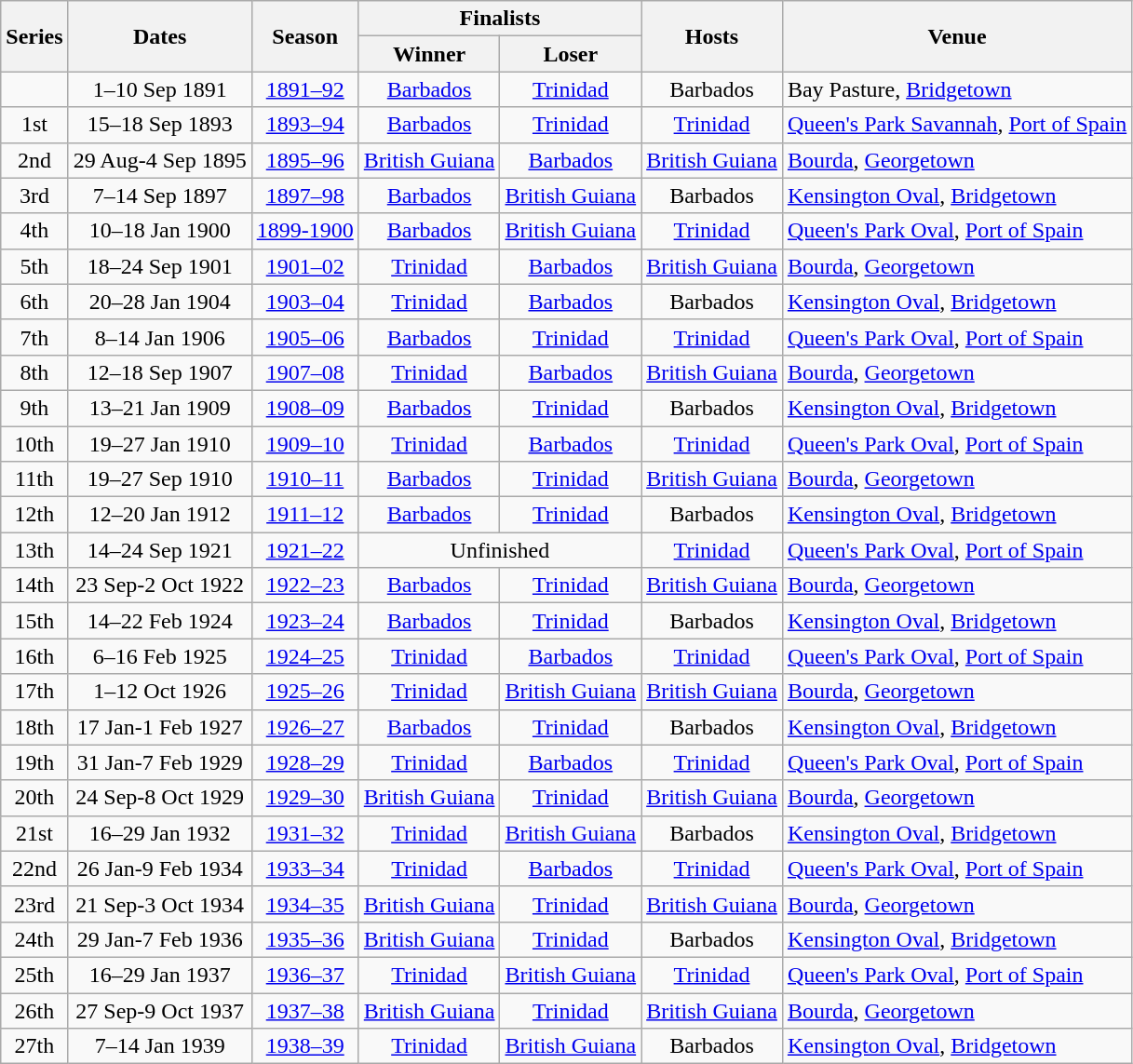<table class="wikitable" style="text-align: center;">
<tr>
<th rowspan=2>Series</th>
<th rowspan=2>Dates</th>
<th rowspan=2>Season</th>
<th colspan=2>Finalists</th>
<th rowspan = 2>Hosts</th>
<th rowspan=2>Venue</th>
</tr>
<tr>
<th>Winner</th>
<th>Loser</th>
</tr>
<tr>
<td></td>
<td>1–10 Sep 1891</td>
<td><a href='#'>1891–92</a></td>
<td><a href='#'>Barbados</a></td>
<td><a href='#'>Trinidad</a></td>
<td>Barbados</td>
<td align=left>Bay Pasture, <a href='#'>Bridgetown</a></td>
</tr>
<tr>
<td>1st</td>
<td>15–18 Sep 1893</td>
<td><a href='#'>1893–94</a></td>
<td><a href='#'>Barbados</a></td>
<td><a href='#'>Trinidad</a></td>
<td><a href='#'>Trinidad</a></td>
<td align=left><a href='#'>Queen's Park Savannah</a>, <a href='#'>Port of Spain</a></td>
</tr>
<tr>
<td>2nd</td>
<td>29 Aug-4 Sep 1895</td>
<td><a href='#'>1895–96</a></td>
<td><a href='#'>British Guiana</a></td>
<td><a href='#'>Barbados</a></td>
<td><a href='#'>British Guiana</a></td>
<td align=left><a href='#'>Bourda</a>, <a href='#'>Georgetown</a></td>
</tr>
<tr>
<td>3rd</td>
<td>7–14 Sep 1897</td>
<td><a href='#'>1897–98</a></td>
<td><a href='#'>Barbados</a></td>
<td><a href='#'>British Guiana</a></td>
<td>Barbados</td>
<td align=left><a href='#'>Kensington Oval</a>, <a href='#'>Bridgetown</a></td>
</tr>
<tr>
<td>4th</td>
<td>10–18 Jan 1900</td>
<td><a href='#'>1899-1900</a></td>
<td><a href='#'>Barbados</a></td>
<td><a href='#'>British Guiana</a></td>
<td><a href='#'>Trinidad</a></td>
<td align=left><a href='#'>Queen's Park Oval</a>, <a href='#'>Port of Spain</a></td>
</tr>
<tr>
<td>5th</td>
<td>18–24 Sep 1901</td>
<td><a href='#'>1901–02</a></td>
<td><a href='#'>Trinidad</a></td>
<td><a href='#'>Barbados</a></td>
<td><a href='#'>British Guiana</a></td>
<td align=left><a href='#'>Bourda</a>, <a href='#'>Georgetown</a></td>
</tr>
<tr>
<td>6th</td>
<td>20–28 Jan 1904</td>
<td><a href='#'>1903–04</a></td>
<td><a href='#'>Trinidad</a></td>
<td><a href='#'>Barbados</a></td>
<td>Barbados</td>
<td align=left><a href='#'>Kensington Oval</a>, <a href='#'>Bridgetown</a></td>
</tr>
<tr>
<td>7th</td>
<td>8–14 Jan 1906</td>
<td><a href='#'>1905–06</a></td>
<td><a href='#'>Barbados</a></td>
<td><a href='#'>Trinidad</a></td>
<td><a href='#'>Trinidad</a></td>
<td align=left><a href='#'>Queen's Park Oval</a>, <a href='#'>Port of Spain</a></td>
</tr>
<tr>
<td>8th</td>
<td>12–18 Sep 1907</td>
<td><a href='#'>1907–08</a></td>
<td><a href='#'>Trinidad</a></td>
<td><a href='#'>Barbados</a></td>
<td><a href='#'>British Guiana</a></td>
<td align=left><a href='#'>Bourda</a>, <a href='#'>Georgetown</a></td>
</tr>
<tr>
<td>9th</td>
<td>13–21 Jan 1909</td>
<td><a href='#'>1908–09</a></td>
<td><a href='#'>Barbados</a></td>
<td><a href='#'>Trinidad</a></td>
<td>Barbados</td>
<td align=left><a href='#'>Kensington Oval</a>, <a href='#'>Bridgetown</a></td>
</tr>
<tr>
<td>10th</td>
<td>19–27 Jan 1910</td>
<td><a href='#'>1909–10</a></td>
<td><a href='#'>Trinidad</a></td>
<td><a href='#'>Barbados</a></td>
<td><a href='#'>Trinidad</a></td>
<td align=left><a href='#'>Queen's Park Oval</a>, <a href='#'>Port of Spain</a></td>
</tr>
<tr>
<td>11th</td>
<td>19–27 Sep 1910</td>
<td><a href='#'>1910–11</a></td>
<td><a href='#'>Barbados</a></td>
<td><a href='#'>Trinidad</a></td>
<td><a href='#'>British Guiana</a></td>
<td align=left><a href='#'>Bourda</a>, <a href='#'>Georgetown</a></td>
</tr>
<tr>
<td>12th</td>
<td>12–20 Jan 1912</td>
<td><a href='#'>1911–12</a></td>
<td><a href='#'>Barbados</a></td>
<td><a href='#'>Trinidad</a></td>
<td>Barbados</td>
<td align=left><a href='#'>Kensington Oval</a>, <a href='#'>Bridgetown</a></td>
</tr>
<tr>
<td>13th</td>
<td>14–24 Sep 1921</td>
<td><a href='#'>1921–22</a></td>
<td colspan=2>Unfinished</td>
<td><a href='#'>Trinidad</a></td>
<td align=left><a href='#'>Queen's Park Oval</a>, <a href='#'>Port of Spain</a></td>
</tr>
<tr>
<td>14th</td>
<td>23 Sep-2 Oct 1922</td>
<td><a href='#'>1922–23</a></td>
<td><a href='#'>Barbados</a></td>
<td><a href='#'>Trinidad</a></td>
<td><a href='#'>British Guiana</a></td>
<td align=left><a href='#'>Bourda</a>, <a href='#'>Georgetown</a></td>
</tr>
<tr>
<td>15th</td>
<td>14–22 Feb 1924</td>
<td><a href='#'>1923–24</a></td>
<td><a href='#'>Barbados</a></td>
<td><a href='#'>Trinidad</a></td>
<td>Barbados</td>
<td align=left><a href='#'>Kensington Oval</a>, <a href='#'>Bridgetown</a></td>
</tr>
<tr>
<td>16th</td>
<td>6–16 Feb 1925</td>
<td><a href='#'>1924–25</a></td>
<td><a href='#'>Trinidad</a></td>
<td><a href='#'>Barbados</a></td>
<td><a href='#'>Trinidad</a></td>
<td align=left><a href='#'>Queen's Park Oval</a>, <a href='#'>Port of Spain</a></td>
</tr>
<tr>
<td>17th</td>
<td>1–12 Oct 1926</td>
<td><a href='#'>1925–26</a></td>
<td><a href='#'>Trinidad</a></td>
<td><a href='#'>British Guiana</a></td>
<td><a href='#'>British Guiana</a></td>
<td align=left><a href='#'>Bourda</a>, <a href='#'>Georgetown</a></td>
</tr>
<tr>
<td>18th</td>
<td>17 Jan-1 Feb 1927</td>
<td><a href='#'>1926–27</a></td>
<td><a href='#'>Barbados</a></td>
<td><a href='#'>Trinidad</a></td>
<td>Barbados</td>
<td align=left><a href='#'>Kensington Oval</a>, <a href='#'>Bridgetown</a></td>
</tr>
<tr>
<td>19th</td>
<td>31 Jan-7 Feb 1929</td>
<td><a href='#'>1928–29</a></td>
<td><a href='#'>Trinidad</a></td>
<td><a href='#'>Barbados</a></td>
<td><a href='#'>Trinidad</a></td>
<td align=left><a href='#'>Queen's Park Oval</a>, <a href='#'>Port of Spain</a></td>
</tr>
<tr>
<td>20th</td>
<td>24 Sep-8 Oct 1929</td>
<td><a href='#'>1929–30</a></td>
<td><a href='#'>British Guiana</a></td>
<td><a href='#'>Trinidad</a></td>
<td><a href='#'>British Guiana</a></td>
<td align=left><a href='#'>Bourda</a>, <a href='#'>Georgetown</a></td>
</tr>
<tr>
<td>21st</td>
<td>16–29 Jan 1932</td>
<td><a href='#'>1931–32</a></td>
<td><a href='#'>Trinidad</a></td>
<td><a href='#'>British Guiana</a></td>
<td>Barbados</td>
<td align=left><a href='#'>Kensington Oval</a>, <a href='#'>Bridgetown</a></td>
</tr>
<tr>
<td>22nd</td>
<td>26 Jan-9 Feb 1934</td>
<td><a href='#'>1933–34</a></td>
<td><a href='#'>Trinidad</a></td>
<td><a href='#'>Barbados</a></td>
<td><a href='#'>Trinidad</a></td>
<td align=left><a href='#'>Queen's Park Oval</a>, <a href='#'>Port of Spain</a></td>
</tr>
<tr>
<td>23rd</td>
<td>21 Sep-3 Oct 1934</td>
<td><a href='#'>1934–35</a></td>
<td><a href='#'>British Guiana</a></td>
<td><a href='#'>Trinidad</a></td>
<td><a href='#'>British Guiana</a></td>
<td align=left><a href='#'>Bourda</a>, <a href='#'>Georgetown</a></td>
</tr>
<tr>
<td>24th</td>
<td>29 Jan-7 Feb 1936</td>
<td><a href='#'>1935–36</a></td>
<td><a href='#'>British Guiana</a></td>
<td><a href='#'>Trinidad</a></td>
<td>Barbados</td>
<td align=left><a href='#'>Kensington Oval</a>, <a href='#'>Bridgetown</a></td>
</tr>
<tr>
<td>25th</td>
<td>16–29 Jan 1937</td>
<td><a href='#'>1936–37</a></td>
<td><a href='#'>Trinidad</a></td>
<td><a href='#'>British Guiana</a></td>
<td><a href='#'>Trinidad</a></td>
<td align=left><a href='#'>Queen's Park Oval</a>, <a href='#'>Port of Spain</a></td>
</tr>
<tr>
<td>26th</td>
<td>27 Sep-9 Oct 1937</td>
<td><a href='#'>1937–38</a></td>
<td><a href='#'>British Guiana</a></td>
<td><a href='#'>Trinidad</a></td>
<td><a href='#'>British Guiana</a></td>
<td align=left><a href='#'>Bourda</a>, <a href='#'>Georgetown</a></td>
</tr>
<tr>
<td>27th</td>
<td>7–14 Jan 1939</td>
<td><a href='#'>1938–39</a></td>
<td><a href='#'>Trinidad</a></td>
<td><a href='#'>British Guiana</a></td>
<td>Barbados</td>
<td align=left><a href='#'>Kensington Oval</a>, <a href='#'>Bridgetown</a></td>
</tr>
</table>
